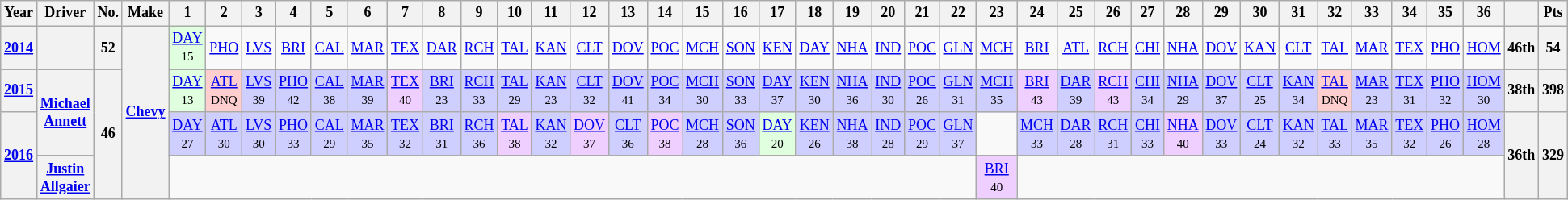<table class="wikitable" style="text-align:center; font-size:75%">
<tr>
<th>Year</th>
<th>Driver</th>
<th>No.</th>
<th>Make</th>
<th>1</th>
<th>2</th>
<th>3</th>
<th>4</th>
<th>5</th>
<th>6</th>
<th>7</th>
<th>8</th>
<th>9</th>
<th>10</th>
<th>11</th>
<th>12</th>
<th>13</th>
<th>14</th>
<th>15</th>
<th>16</th>
<th>17</th>
<th>18</th>
<th>19</th>
<th>20</th>
<th>21</th>
<th>22</th>
<th>23</th>
<th>24</th>
<th>25</th>
<th>26</th>
<th>27</th>
<th>28</th>
<th>29</th>
<th>30</th>
<th>31</th>
<th>32</th>
<th>33</th>
<th>34</th>
<th>35</th>
<th>36</th>
<th></th>
<th>Pts</th>
</tr>
<tr>
<th><a href='#'>2014</a></th>
<th></th>
<th>52</th>
<th rowspan=4><a href='#'>Chevy</a></th>
<td style="background:#DFFFDF;"><a href='#'>DAY</a><br><small>15</small></td>
<td><a href='#'>PHO</a></td>
<td><a href='#'>LVS</a></td>
<td><a href='#'>BRI</a></td>
<td><a href='#'>CAL</a></td>
<td><a href='#'>MAR</a></td>
<td><a href='#'>TEX</a></td>
<td><a href='#'>DAR</a></td>
<td><a href='#'>RCH</a></td>
<td><a href='#'>TAL</a></td>
<td><a href='#'>KAN</a></td>
<td><a href='#'>CLT</a></td>
<td><a href='#'>DOV</a></td>
<td><a href='#'>POC</a></td>
<td><a href='#'>MCH</a></td>
<td><a href='#'>SON</a></td>
<td><a href='#'>KEN</a></td>
<td><a href='#'>DAY</a></td>
<td><a href='#'>NHA</a></td>
<td><a href='#'>IND</a></td>
<td><a href='#'>POC</a></td>
<td><a href='#'>GLN</a></td>
<td><a href='#'>MCH</a></td>
<td><a href='#'>BRI</a></td>
<td><a href='#'>ATL</a></td>
<td><a href='#'>RCH</a></td>
<td><a href='#'>CHI</a></td>
<td><a href='#'>NHA</a></td>
<td><a href='#'>DOV</a></td>
<td><a href='#'>KAN</a></td>
<td><a href='#'>CLT</a></td>
<td><a href='#'>TAL</a></td>
<td><a href='#'>MAR</a></td>
<td><a href='#'>TEX</a></td>
<td><a href='#'>PHO</a></td>
<td><a href='#'>HOM</a></td>
<th>46th</th>
<th>54</th>
</tr>
<tr>
<th><a href='#'>2015</a></th>
<th rowspan=2><a href='#'>Michael Annett</a></th>
<th rowspan=3>46</th>
<td style="background:#DFFFDF;"><a href='#'>DAY</a><br><small>13</small></td>
<td style="background:#FFCFCF;"><a href='#'>ATL</a><br><small>DNQ</small></td>
<td style="background:#CFCFFF;"><a href='#'>LVS</a><br><small>39</small></td>
<td style="background:#CFCFFF;"><a href='#'>PHO</a><br><small>42</small></td>
<td style="background:#CFCFFF;"><a href='#'>CAL</a><br><small>38</small></td>
<td style="background:#CFCFFF;"><a href='#'>MAR</a><br><small>39</small></td>
<td style="background:#EFCFFF;"><a href='#'>TEX</a><br><small>40</small></td>
<td style="background:#CFCFFF;"><a href='#'>BRI</a><br><small>23</small></td>
<td style="background:#CFCFFF;"><a href='#'>RCH</a><br><small>33</small></td>
<td style="background:#CFCFFF;"><a href='#'>TAL</a><br><small>29</small></td>
<td style="background:#CFCFFF;"><a href='#'>KAN</a><br><small>23</small></td>
<td style="background:#CFCFFF;"><a href='#'>CLT</a><br><small>32</small></td>
<td style="background:#CFCFFF;"><a href='#'>DOV</a><br><small>41</small></td>
<td style="background:#CFCFFF;"><a href='#'>POC</a><br><small>34</small></td>
<td style="background:#CFCFFF;"><a href='#'>MCH</a><br><small>30</small></td>
<td style="background:#CFCFFF;"><a href='#'>SON</a><br><small>33</small></td>
<td style="background:#CFCFFF;"><a href='#'>DAY</a><br><small>37</small></td>
<td style="background:#CFCFFF;"><a href='#'>KEN</a><br><small>30</small></td>
<td style="background:#CFCFFF;"><a href='#'>NHA</a><br><small>36</small></td>
<td style="background:#CFCFFF;"><a href='#'>IND</a><br><small>30</small></td>
<td style="background:#CFCFFF;"><a href='#'>POC</a><br><small>26</small></td>
<td style="background:#CFCFFF;"><a href='#'>GLN</a><br><small>31</small></td>
<td style="background:#CFCFFF;"><a href='#'>MCH</a><br><small>35</small></td>
<td style="background:#EFCFFF;"><a href='#'>BRI</a><br><small>43</small></td>
<td style="background:#CFCFFF;"><a href='#'>DAR</a><br><small>39</small></td>
<td style="background:#EFCFFF;"><a href='#'>RCH</a><br><small>43</small></td>
<td style="background:#CFCFFF;"><a href='#'>CHI</a><br><small>34</small></td>
<td style="background:#CFCFFF;"><a href='#'>NHA</a><br><small>29</small></td>
<td style="background:#CFCFFF;"><a href='#'>DOV</a><br><small>37</small></td>
<td style="background:#CFCFFF;"><a href='#'>CLT</a><br><small>25</small></td>
<td style="background:#CFCFFF;"><a href='#'>KAN</a><br><small>34</small></td>
<td style="background:#FFCFCF;"><a href='#'>TAL</a><br><small>DNQ</small></td>
<td style="background:#CFCFFF;"><a href='#'>MAR</a><br><small>23</small></td>
<td style="background:#CFCFFF;"><a href='#'>TEX</a><br><small>31</small></td>
<td style="background:#CFCFFF;"><a href='#'>PHO</a><br><small>32</small></td>
<td style="background:#CFCFFF;"><a href='#'>HOM</a><br><small>30</small></td>
<th>38th</th>
<th>398</th>
</tr>
<tr>
<th rowspan=2><a href='#'>2016</a></th>
<td style="background:#CFCFFF;"><a href='#'>DAY</a><br><small>27</small></td>
<td style="background:#CFCFFF;"><a href='#'>ATL</a><br><small>30</small></td>
<td style="background:#CFCFFF;"><a href='#'>LVS</a><br><small>30</small></td>
<td style="background:#CFCFFF;"><a href='#'>PHO</a><br><small>33</small></td>
<td style="background:#CFCFFF;"><a href='#'>CAL</a><br><small>29</small></td>
<td style="background:#CFCFFF;"><a href='#'>MAR</a><br><small>35</small></td>
<td style="background:#CFCFFF;"><a href='#'>TEX</a><br><small>32</small></td>
<td style="background:#CFCFFF;"><a href='#'>BRI</a><br><small>31</small></td>
<td style="background:#CFCFFF;"><a href='#'>RCH</a><br><small>36</small></td>
<td style="background:#EFCFFF;"><a href='#'>TAL</a><br><small>38</small></td>
<td style="background:#CFCFFF;"><a href='#'>KAN</a><br><small>32</small></td>
<td style="background:#EFCFFF;"><a href='#'>DOV</a><br><small>37</small></td>
<td style="background:#CFCFFF;"><a href='#'>CLT</a><br><small>36</small></td>
<td style="background:#EFCFFF;"><a href='#'>POC</a><br><small>38</small></td>
<td style="background:#CFCFFF;"><a href='#'>MCH</a><br><small>28</small></td>
<td style="background:#CFCFFF;"><a href='#'>SON</a><br><small>36</small></td>
<td style="background:#DFFFDF;"><a href='#'>DAY</a><br><small>20</small></td>
<td style="background:#CFCFFF;"><a href='#'>KEN</a><br><small>26</small></td>
<td style="background:#CFCFFF;"><a href='#'>NHA</a><br><small>38</small></td>
<td style="background:#CFCFFF;"><a href='#'>IND</a><br><small>28</small></td>
<td style="background:#CFCFFF;"><a href='#'>POC</a><br><small>29</small></td>
<td style="background:#CFCFFF;"><a href='#'>GLN</a><br><small>37</small></td>
<td></td>
<td style="background:#CFCFFF;"><a href='#'>MCH</a><br><small>33</small></td>
<td style="background:#CFCFFF;"><a href='#'>DAR</a><br><small>28</small></td>
<td style="background:#CFCFFF;"><a href='#'>RCH</a><br><small>31</small></td>
<td style="background:#CFCFFF;"><a href='#'>CHI</a><br><small>33</small></td>
<td style="background:#EFCFFF;"><a href='#'>NHA</a><br><small>40</small></td>
<td style="background:#CFCFFF;"><a href='#'>DOV</a><br><small>33</small></td>
<td style="background:#CFCFFF;"><a href='#'>CLT</a><br><small>24</small></td>
<td style="background:#CFCFFF;"><a href='#'>KAN</a><br><small>32</small></td>
<td style="background:#CFCFFF;"><a href='#'>TAL</a><br><small>33</small></td>
<td style="background:#CFCFFF;"><a href='#'>MAR</a><br><small>35</small></td>
<td style="background:#CFCFFF;"><a href='#'>TEX</a><br><small>32</small></td>
<td style="background:#CFCFFF;"><a href='#'>PHO</a><br><small>26</small></td>
<td style="background:#CFCFFF;"><a href='#'>HOM</a><br><small>28</small></td>
<th rowspan=2>36th</th>
<th rowspan=2>329</th>
</tr>
<tr>
<th><a href='#'>Justin Allgaier</a></th>
<td colspan=22></td>
<td style="background:#EFCFFF;"><a href='#'>BRI</a><br><small>40</small></td>
<td colspan=13></td>
</tr>
</table>
